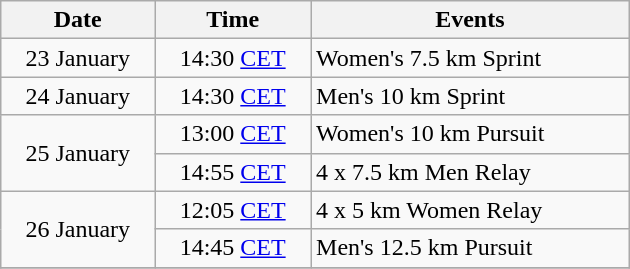<table class="wikitable" style="text-align: center" width="420">
<tr>
<th>Date</th>
<th>Time</th>
<th>Events</th>
</tr>
<tr>
<td>23 January</td>
<td>14:30 <a href='#'>CET</a></td>
<td style="text-align: left">Women's 7.5 km Sprint</td>
</tr>
<tr>
<td>24 January</td>
<td>14:30 <a href='#'>CET</a></td>
<td style="text-align: left">Men's 10 km Sprint</td>
</tr>
<tr>
<td rowspan=2>25 January</td>
<td>13:00 <a href='#'>CET</a></td>
<td style="text-align: left">Women's 10 km Pursuit</td>
</tr>
<tr>
<td>14:55 <a href='#'>CET</a></td>
<td style="text-align: left">4 x 7.5 km Men Relay</td>
</tr>
<tr>
<td rowspan=2>26 January</td>
<td>12:05 <a href='#'>CET</a></td>
<td style="text-align: left">4 x 5 km Women Relay</td>
</tr>
<tr>
<td>14:45 <a href='#'>CET</a></td>
<td style="text-align: left">Men's 12.5 km Pursuit</td>
</tr>
<tr>
</tr>
</table>
